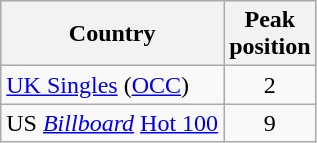<table class="wikitable">
<tr>
<th>Country</th>
<th>Peak<br>position</th>
</tr>
<tr>
<td><a href='#'>UK Singles</a> (<a href='#'>OCC</a>)</td>
<td style="text-align:center;">2</td>
</tr>
<tr>
<td>US <em><a href='#'>Billboard</a></em> <a href='#'>Hot 100</a></td>
<td style="text-align:center;">9</td>
</tr>
</table>
